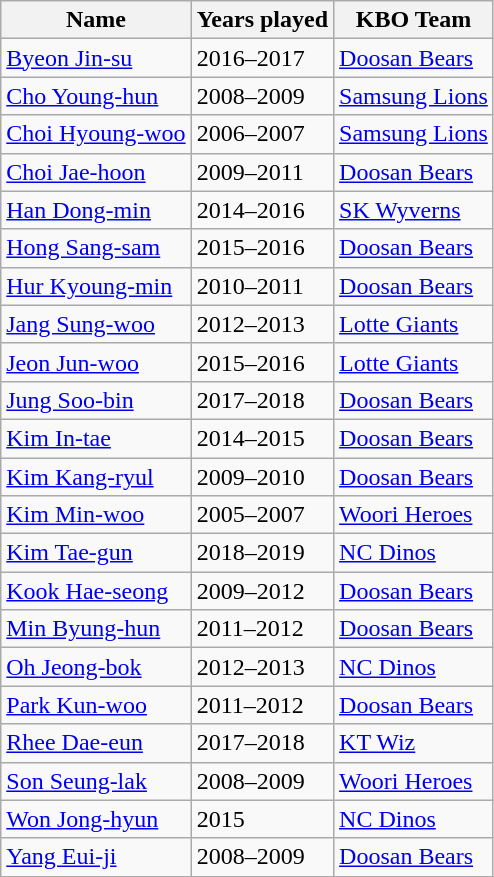<table class="wikitable mw-datatable sortable">
<tr>
<th scope="col" background: #efefef;">Name</th>
<th scope="col" background: #efefef;">Years played</th>
<th scope="col" background: #efefef;">KBO Team</th>
</tr>
<tr>
<td><a href='#'>Byeon Jin-su</a></td>
<td>2016–2017</td>
<td><a href='#'>Doosan Bears</a></td>
</tr>
<tr>
<td><a href='#'>Cho Young-hun</a></td>
<td>2008–2009</td>
<td><a href='#'>Samsung Lions</a></td>
</tr>
<tr>
<td><a href='#'>Choi Hyoung-woo</a></td>
<td>2006–2007</td>
<td><a href='#'>Samsung Lions</a></td>
</tr>
<tr>
<td><a href='#'>Choi Jae-hoon</a></td>
<td>2009–2011</td>
<td><a href='#'>Doosan Bears</a></td>
</tr>
<tr>
<td><a href='#'>Han Dong-min</a></td>
<td>2014–2016</td>
<td><a href='#'>SK Wyverns</a></td>
</tr>
<tr>
<td><a href='#'>Hong Sang-sam</a></td>
<td>2015–2016</td>
<td><a href='#'>Doosan Bears</a></td>
</tr>
<tr>
<td><a href='#'>Hur Kyoung-min</a></td>
<td>2010–2011</td>
<td><a href='#'>Doosan Bears</a></td>
</tr>
<tr>
<td><a href='#'>Jang Sung-woo</a></td>
<td>2012–2013</td>
<td><a href='#'>Lotte Giants</a></td>
</tr>
<tr>
<td><a href='#'>Jeon Jun-woo</a></td>
<td>2015–2016</td>
<td><a href='#'>Lotte Giants</a></td>
</tr>
<tr>
<td><a href='#'>Jung Soo-bin</a></td>
<td>2017–2018</td>
<td><a href='#'>Doosan Bears</a></td>
</tr>
<tr>
<td><a href='#'>Kim In-tae</a></td>
<td>2014–2015</td>
<td><a href='#'>Doosan Bears</a></td>
</tr>
<tr>
<td><a href='#'>Kim Kang-ryul</a></td>
<td>2009–2010</td>
<td><a href='#'>Doosan Bears</a></td>
</tr>
<tr>
<td><a href='#'>Kim Min-woo</a></td>
<td>2005–2007</td>
<td><a href='#'>Woori Heroes</a></td>
</tr>
<tr>
<td><a href='#'>Kim Tae-gun</a></td>
<td>2018–2019</td>
<td><a href='#'>NC Dinos</a></td>
</tr>
<tr>
<td><a href='#'>Kook Hae-seong</a></td>
<td>2009–2012</td>
<td><a href='#'>Doosan Bears</a></td>
</tr>
<tr>
<td><a href='#'>Min Byung-hun</a></td>
<td>2011–2012</td>
<td><a href='#'>Doosan Bears</a></td>
</tr>
<tr>
<td><a href='#'>Oh Jeong-bok</a></td>
<td>2012–2013</td>
<td><a href='#'>NC Dinos</a></td>
</tr>
<tr>
<td><a href='#'>Park Kun-woo</a></td>
<td>2011–2012</td>
<td><a href='#'>Doosan Bears</a></td>
</tr>
<tr>
<td><a href='#'>Rhee Dae-eun</a></td>
<td>2017–2018</td>
<td><a href='#'>KT Wiz</a></td>
</tr>
<tr>
<td><a href='#'>Son Seung-lak</a></td>
<td>2008–2009</td>
<td><a href='#'>Woori Heroes</a></td>
</tr>
<tr>
<td><a href='#'>Won Jong-hyun</a></td>
<td>2015</td>
<td><a href='#'>NC Dinos</a></td>
</tr>
<tr>
<td><a href='#'>Yang Eui-ji</a></td>
<td>2008–2009</td>
<td><a href='#'>Doosan Bears</a></td>
</tr>
<tr>
</tr>
</table>
